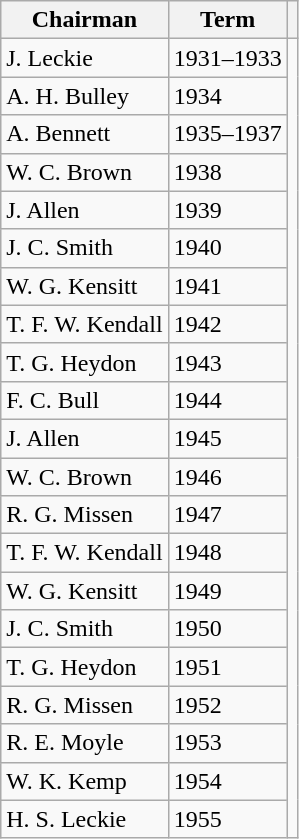<table class="wikitable">
<tr>
<th>Chairman</th>
<th>Term</th>
<th></th>
</tr>
<tr>
<td>J. Leckie</td>
<td>1931–1933</td>
<td rowspan="21"></td>
</tr>
<tr>
<td>A. H. Bulley</td>
<td>1934</td>
</tr>
<tr>
<td>A. Bennett</td>
<td>1935–1937</td>
</tr>
<tr>
<td>W. C. Brown</td>
<td>1938</td>
</tr>
<tr>
<td>J. Allen</td>
<td>1939</td>
</tr>
<tr>
<td>J. C. Smith</td>
<td>1940</td>
</tr>
<tr>
<td>W. G. Kensitt</td>
<td>1941</td>
</tr>
<tr>
<td>T. F. W. Kendall</td>
<td>1942</td>
</tr>
<tr>
<td>T. G. Heydon</td>
<td>1943</td>
</tr>
<tr>
<td>F. C. Bull</td>
<td>1944</td>
</tr>
<tr>
<td>J. Allen</td>
<td>1945</td>
</tr>
<tr>
<td>W. C. Brown</td>
<td>1946</td>
</tr>
<tr>
<td>R. G. Missen</td>
<td>1947</td>
</tr>
<tr>
<td>T. F. W. Kendall</td>
<td>1948</td>
</tr>
<tr>
<td>W. G. Kensitt</td>
<td>1949</td>
</tr>
<tr>
<td>J. C. Smith</td>
<td>1950</td>
</tr>
<tr>
<td>T. G. Heydon</td>
<td>1951</td>
</tr>
<tr>
<td>R. G. Missen</td>
<td>1952</td>
</tr>
<tr>
<td>R. E. Moyle</td>
<td>1953</td>
</tr>
<tr>
<td>W. K. Kemp</td>
<td>1954</td>
</tr>
<tr>
<td>H. S. Leckie</td>
<td>1955</td>
</tr>
</table>
